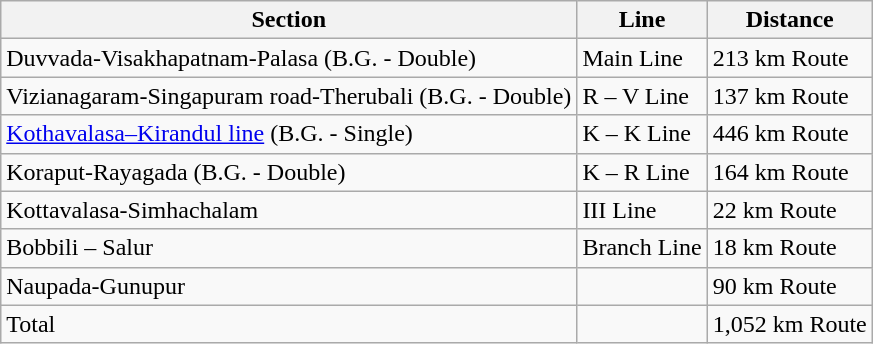<table class="wikitable">
<tr>
<th>Section</th>
<th>Line</th>
<th>Distance</th>
</tr>
<tr>
<td>Duvvada-Visakhapatnam-Palasa (B.G. - Double)</td>
<td>Main Line</td>
<td>213 km Route</td>
</tr>
<tr>
<td>Vizianagaram-Singapuram road-Therubali (B.G. - Double)</td>
<td>R – V Line</td>
<td>137 km Route</td>
</tr>
<tr>
<td><a href='#'>Kothavalasa–Kirandul line</a> (B.G. - Single)</td>
<td>K – K Line</td>
<td>446 km Route</td>
</tr>
<tr>
<td>Koraput-Rayagada (B.G. - Double)</td>
<td>K – R Line</td>
<td>164 km Route</td>
</tr>
<tr>
<td>Kottavalasa-Simhachalam</td>
<td>III Line</td>
<td>22 km Route</td>
</tr>
<tr>
<td>Bobbili – Salur</td>
<td>Branch Line</td>
<td>18 km Route</td>
</tr>
<tr>
<td>Naupada-Gunupur</td>
<td></td>
<td>90 km Route</td>
</tr>
<tr>
<td>Total</td>
<td></td>
<td>1,052 km Route</td>
</tr>
</table>
